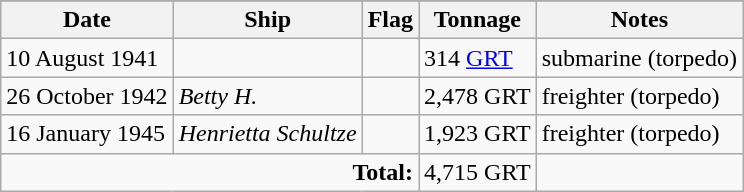<table class=wikitable>
<tr>
</tr>
<tr>
<th>Date</th>
<th>Ship</th>
<th>Flag</th>
<th>Tonnage</th>
<th>Notes</th>
</tr>
<tr>
<td>10 August 1941</td>
<td></td>
<td></td>
<td>314 <a href='#'>GRT</a></td>
<td>submarine (torpedo)</td>
</tr>
<tr>
<td>26 October 1942</td>
<td><em>Betty H.</em></td>
<td></td>
<td>2,478 GRT</td>
<td>freighter (torpedo)</td>
</tr>
<tr>
<td>16 January 1945</td>
<td><em>Henrietta Schultze</em></td>
<td></td>
<td>1,923 GRT</td>
<td>freighter (torpedo)</td>
</tr>
<tr>
<td colspan="3" style="text-align:right;"><strong>Total:</strong></td>
<td>4,715 GRT</td>
<td></td>
</tr>
</table>
